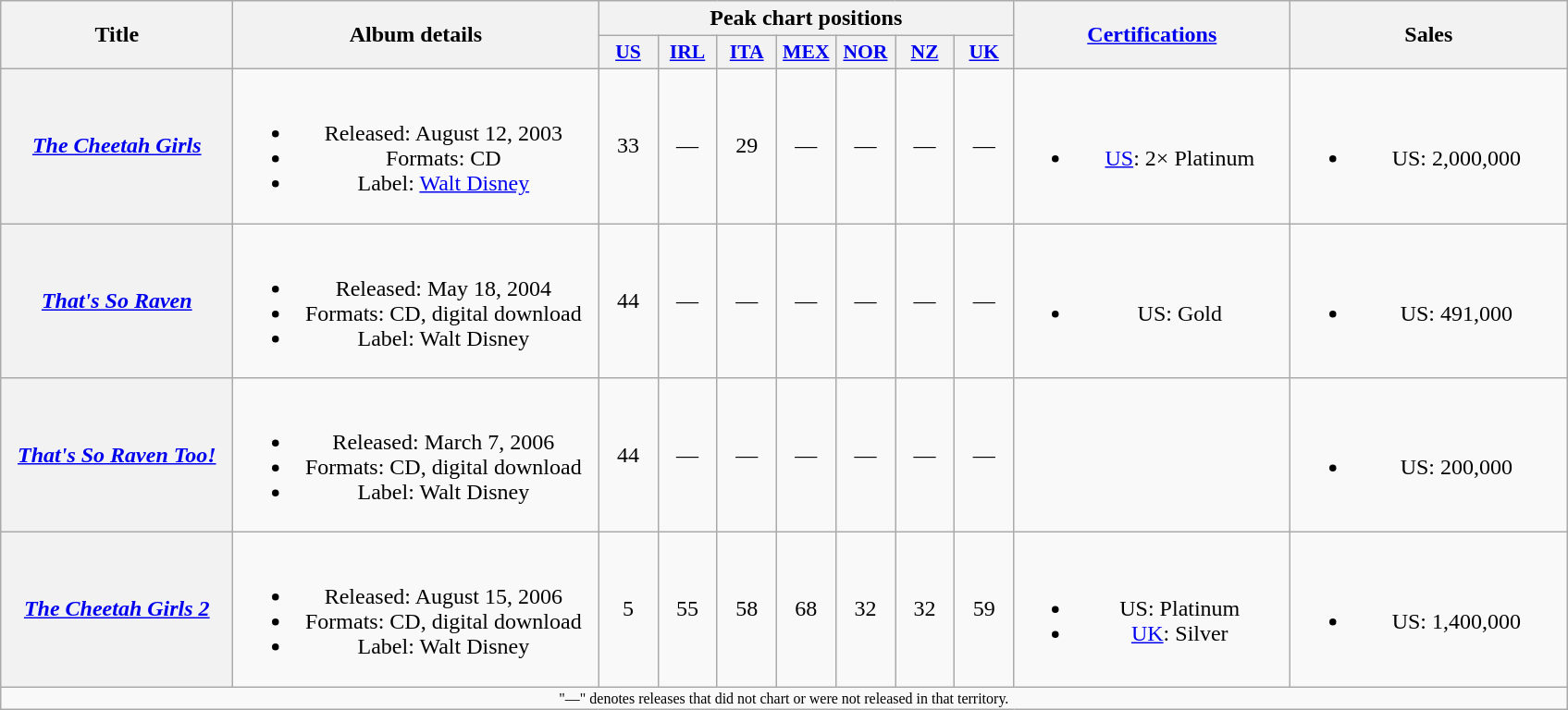<table class="wikitable plainrowheaders" style="text-align:center;" border="1">
<tr>
<th scope="col" rowspan="2" style="width:10em;">Title</th>
<th scope="col" rowspan="2" style="width:16em;">Album details</th>
<th scope="col" colspan="7">Peak chart positions</th>
<th scope="col" rowspan="2" style="width:12em;"><a href='#'>Certifications</a></th>
<th scope="col" rowspan="2" style="width:12em;">Sales</th>
</tr>
<tr>
<th scope="col" style="width:2.5em;font-size:90%;"><a href='#'>US</a><br></th>
<th scope="col" style="width:2.5em;font-size:90%;"><a href='#'>IRL</a><br></th>
<th scope="col" style="width:2.5em;font-size:90%;"><a href='#'>ITA</a><br></th>
<th scope="col" style="width:2.5em;font-size:90%;"><a href='#'>MEX</a><br></th>
<th scope="col" style="width:2.5em;font-size:90%;"><a href='#'>NOR</a><br></th>
<th scope="col" style="width:2.5em;font-size:90%;"><a href='#'>NZ</a><br></th>
<th scope="col" style="width:2.5em;font-size:90%;"><a href='#'>UK</a><br></th>
</tr>
<tr>
<th scope="row"><em><a href='#'>The Cheetah Girls</a></em><br></th>
<td><br><ul><li>Released: August 12, 2003</li><li>Formats: CD</li><li>Label: <a href='#'>Walt Disney</a></li></ul></td>
<td>33</td>
<td>—</td>
<td>29</td>
<td>—</td>
<td>—</td>
<td>—</td>
<td>—</td>
<td><br><ul><li><a href='#'>US</a>: 2× Platinum</li></ul></td>
<td><br><ul><li>US: 2,000,000</li></ul></td>
</tr>
<tr>
<th scope="row"><em><a href='#'>That's So Raven</a></em></th>
<td><br><ul><li>Released: May 18, 2004</li><li>Formats: CD, digital download</li><li>Label: Walt Disney</li></ul></td>
<td>44</td>
<td>—</td>
<td>—</td>
<td>—</td>
<td>—</td>
<td>—</td>
<td>—</td>
<td><br><ul><li>US: Gold</li></ul></td>
<td><br><ul><li>US: 491,000</li></ul></td>
</tr>
<tr>
<th scope="row"><em><a href='#'>That's So Raven Too!</a></em></th>
<td><br><ul><li>Released: March 7, 2006</li><li>Formats: CD, digital download</li><li>Label: Walt Disney</li></ul></td>
<td>44</td>
<td>—</td>
<td>—</td>
<td>—</td>
<td>—</td>
<td>—</td>
<td>—</td>
<td></td>
<td><br><ul><li>US: 200,000</li></ul></td>
</tr>
<tr>
<th scope="row"><em><a href='#'>The Cheetah Girls 2</a></em><br></th>
<td><br><ul><li>Released: August 15, 2006</li><li>Formats: CD, digital download</li><li>Label: Walt Disney</li></ul></td>
<td>5</td>
<td>55</td>
<td>58</td>
<td>68</td>
<td>32</td>
<td>32</td>
<td>59</td>
<td><br><ul><li>US: Platinum</li><li><a href='#'>UK</a>: Silver</li></ul></td>
<td><br><ul><li>US: 1,400,000</li></ul></td>
</tr>
<tr>
<td align="center" colspan="15" style="font-size:8pt">"—" denotes releases that did not chart or were not released in that territory.</td>
</tr>
</table>
